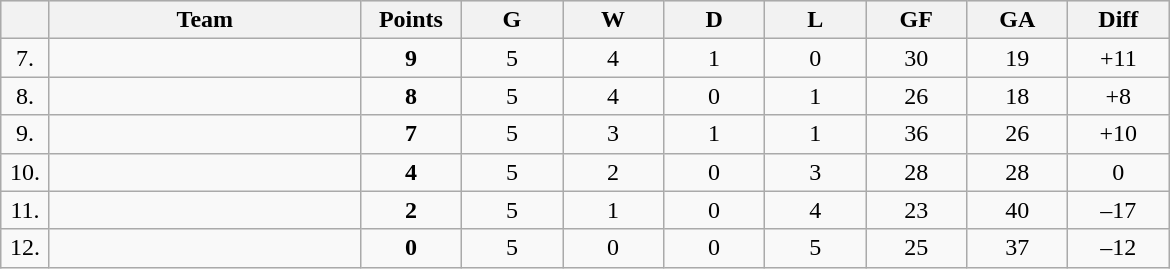<table class=wikitable style="text-align:center">
<tr bgcolor="#DCDCDC">
<th width="25"></th>
<th width="200">Team</th>
<th width="60">Points</th>
<th width="60">G</th>
<th width="60">W</th>
<th width="60">D</th>
<th width="60">L</th>
<th width="60">GF</th>
<th width="60">GA</th>
<th width="60">Diff</th>
</tr>
<tr>
<td>7.</td>
<td align=left></td>
<td><strong>9</strong></td>
<td>5</td>
<td>4</td>
<td>1</td>
<td>0</td>
<td>30</td>
<td>19</td>
<td>+11</td>
</tr>
<tr>
<td>8.</td>
<td align=left></td>
<td><strong>8</strong></td>
<td>5</td>
<td>4</td>
<td>0</td>
<td>1</td>
<td>26</td>
<td>18</td>
<td>+8</td>
</tr>
<tr>
<td>9.</td>
<td align=left></td>
<td><strong>7</strong></td>
<td>5</td>
<td>3</td>
<td>1</td>
<td>1</td>
<td>36</td>
<td>26</td>
<td>+10</td>
</tr>
<tr>
<td>10.</td>
<td align=left></td>
<td><strong>4</strong></td>
<td>5</td>
<td>2</td>
<td>0</td>
<td>3</td>
<td>28</td>
<td>28</td>
<td>0</td>
</tr>
<tr>
<td>11.</td>
<td align=left></td>
<td><strong>2</strong></td>
<td>5</td>
<td>1</td>
<td>0</td>
<td>4</td>
<td>23</td>
<td>40</td>
<td>–17</td>
</tr>
<tr>
<td>12.</td>
<td align=left></td>
<td><strong>0</strong></td>
<td>5</td>
<td>0</td>
<td>0</td>
<td>5</td>
<td>25</td>
<td>37</td>
<td>–12</td>
</tr>
</table>
